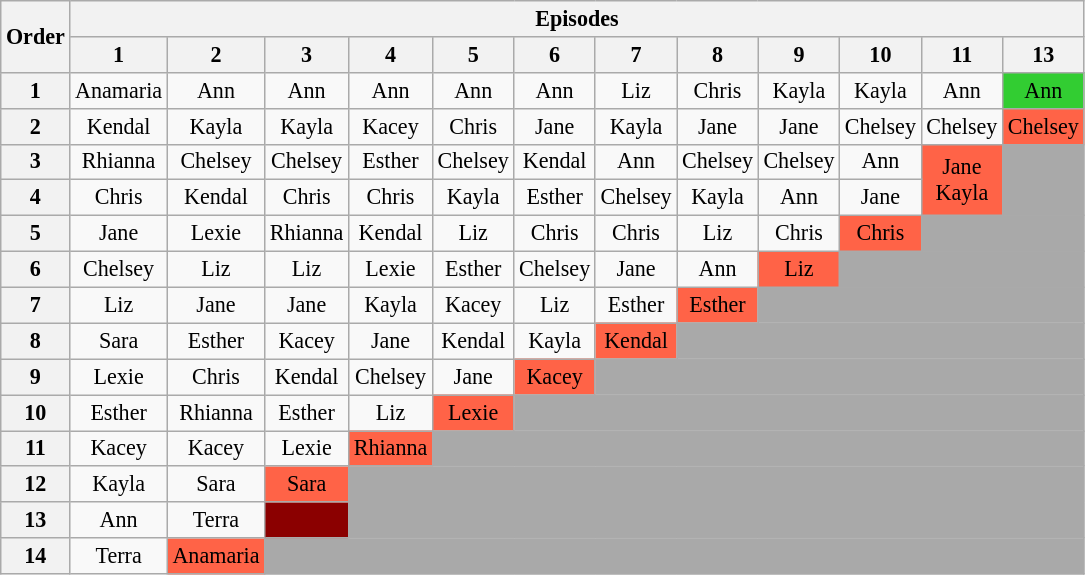<table class="wikitable" style="text-align:center;font-size:92%">
<tr>
<th rowspan=2>Order</th>
<th colspan=12>Episodes</th>
</tr>
<tr>
<th>1</th>
<th>2</th>
<th>3</th>
<th>4</th>
<th>5</th>
<th>6</th>
<th>7</th>
<th>8</th>
<th>9</th>
<th>10</th>
<th>11</th>
<th>13</th>
</tr>
<tr>
<th>1</th>
<td>Anamaria</td>
<td>Ann</td>
<td>Ann</td>
<td>Ann</td>
<td>Ann</td>
<td>Ann</td>
<td>Liz</td>
<td>Chris</td>
<td>Kayla</td>
<td>Kayla</td>
<td>Ann</td>
<td style="background:limegreen;">Ann</td>
</tr>
<tr>
<th>2</th>
<td>Kendal</td>
<td>Kayla</td>
<td>Kayla</td>
<td>Kacey</td>
<td>Chris</td>
<td>Jane</td>
<td>Kayla</td>
<td>Jane</td>
<td>Jane</td>
<td>Chelsey</td>
<td>Chelsey</td>
<td style="background:tomato;">Chelsey</td>
</tr>
<tr>
<th>3</th>
<td>Rhianna</td>
<td>Chelsey</td>
<td>Chelsey</td>
<td>Esther</td>
<td>Chelsey</td>
<td>Kendal</td>
<td>Ann</td>
<td>Chelsey</td>
<td>Chelsey</td>
<td>Ann</td>
<td style="background:tomato;" rowspan="2">Jane<br>Kayla</td>
<td rowspan="2" style="background:darkgrey;"></td>
</tr>
<tr>
<th>4</th>
<td>Chris</td>
<td>Kendal</td>
<td>Chris</td>
<td>Chris</td>
<td>Kayla</td>
<td>Esther</td>
<td>Chelsey</td>
<td>Kayla</td>
<td>Ann</td>
<td>Jane</td>
</tr>
<tr>
<th>5</th>
<td>Jane</td>
<td>Lexie</td>
<td>Rhianna</td>
<td>Kendal</td>
<td>Liz</td>
<td>Chris</td>
<td>Chris</td>
<td>Liz</td>
<td>Chris</td>
<td style="background:tomato;">Chris</td>
<td style="background:darkgrey;" colspan="2"></td>
</tr>
<tr>
<th>6</th>
<td>Chelsey</td>
<td>Liz</td>
<td>Liz</td>
<td>Lexie</td>
<td>Esther</td>
<td>Chelsey</td>
<td>Jane</td>
<td>Ann</td>
<td style="background:tomato;">Liz</td>
<td style="background:darkgrey;" colspan="3"></td>
</tr>
<tr>
<th>7</th>
<td>Liz</td>
<td>Jane</td>
<td>Jane</td>
<td>Kayla</td>
<td>Kacey</td>
<td>Liz</td>
<td>Esther</td>
<td style="background:tomato;">Esther</td>
<td style="background:darkgrey;" colspan="4"></td>
</tr>
<tr>
<th>8</th>
<td>Sara</td>
<td>Esther</td>
<td>Kacey</td>
<td>Jane</td>
<td>Kendal</td>
<td>Kayla</td>
<td style="background:tomato;">Kendal</td>
<td style="background:darkgrey;" colspan="5"></td>
</tr>
<tr>
<th>9</th>
<td>Lexie</td>
<td>Chris</td>
<td>Kendal</td>
<td>Chelsey</td>
<td>Jane</td>
<td style="background:tomato;">Kacey</td>
<td style="background:darkgrey;" colspan="6"></td>
</tr>
<tr>
<th>10</th>
<td>Esther</td>
<td>Rhianna</td>
<td>Esther</td>
<td>Liz</td>
<td style="background:tomato;">Lexie</td>
<td style="background:darkgrey;" colspan="7"></td>
</tr>
<tr>
<th>11</th>
<td>Kacey</td>
<td>Kacey</td>
<td>Lexie</td>
<td style="background:tomato;">Rhianna</td>
<td style="background:darkgrey;" colspan="8"></td>
</tr>
<tr>
<th>12</th>
<td>Kayla</td>
<td>Sara</td>
<td style="background:tomato;">Sara</td>
<td rowspan="2" style="background:darkgrey;" colspan="9"></td>
</tr>
<tr>
<th>13</th>
<td>Ann</td>
<td>Terra</td>
<td bgcolor="darkred"></td>
</tr>
<tr>
<th>14</th>
<td>Terra</td>
<td style="background:tomato;">Anamaria</td>
<td style="background:darkgrey;" colspan="10"></td>
</tr>
</table>
